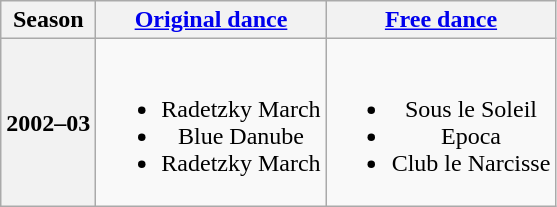<table class="wikitable" style="text-align:center">
<tr>
<th>Season</th>
<th><a href='#'>Original dance</a></th>
<th><a href='#'>Free dance</a></th>
</tr>
<tr>
<th>2002–03 <br> </th>
<td><br><ul><li>Radetzky March <br></li><li>Blue Danube <br></li><li>Radetzky March <br></li></ul></td>
<td><br><ul><li>Sous le Soleil <br></li><li>Epoca <br></li><li>Club le Narcisse <br></li></ul></td>
</tr>
</table>
